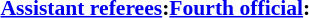<table width=100% style="font-size: 90%">
<tr>
<td width=50% valign=top><br><strong><a href='#'>Assistant referees</a>:</strong><strong><a href='#'>Fourth official</a>:</strong></td>
</tr>
</table>
